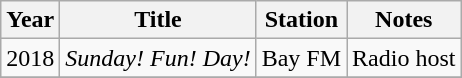<table class="wikitable sortable">
<tr>
<th>Year</th>
<th>Title</th>
<th>Station</th>
<th class="unsortable">Notes</th>
</tr>
<tr>
<td>2018</td>
<td><em>Sunday! Fun! Day!</em></td>
<td>Bay FM</td>
<td>Radio host</td>
</tr>
<tr>
</tr>
</table>
